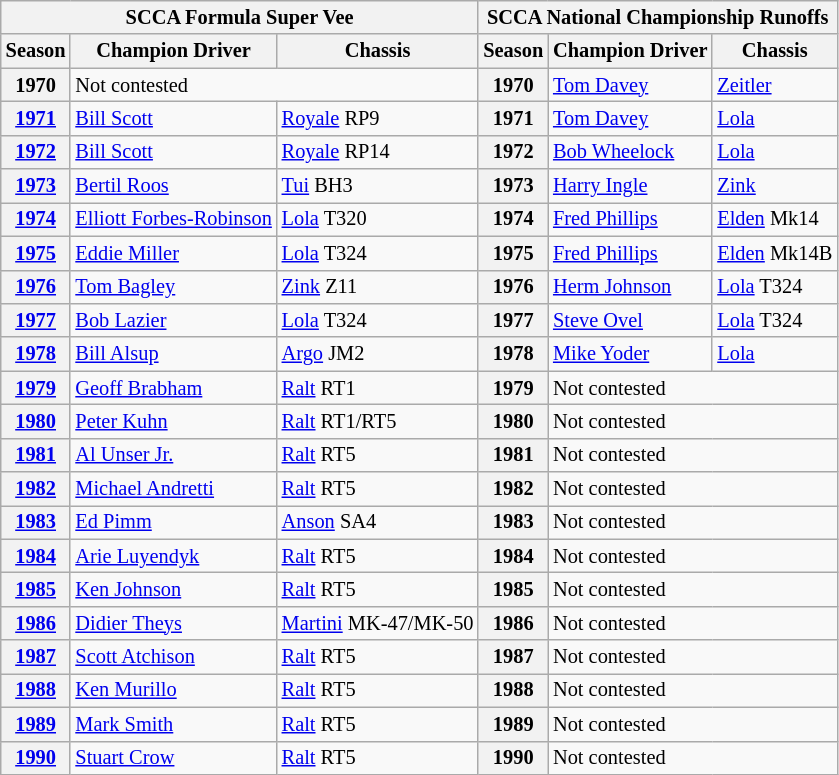<table class="wikitable" style="font-size:85%;">
<tr>
<th colspan=3>SCCA Formula Super Vee</th>
<th colspan=3>SCCA National Championship Runoffs</th>
</tr>
<tr>
<th>Season</th>
<th>Champion Driver</th>
<th>Chassis</th>
<th>Season</th>
<th>Champion Driver</th>
<th>Chassis</th>
</tr>
<tr>
<th>1970</th>
<td colspan=2>Not contested</td>
<th>1970</th>
<td> <a href='#'>Tom Davey</a></td>
<td><a href='#'>Zeitler</a></td>
</tr>
<tr>
<th><a href='#'>1971</a></th>
<td> <a href='#'>Bill Scott</a></td>
<td><a href='#'>Royale</a> RP9</td>
<th>1971</th>
<td> <a href='#'>Tom Davey</a></td>
<td><a href='#'>Lola</a></td>
</tr>
<tr>
<th><a href='#'>1972</a></th>
<td> <a href='#'>Bill Scott</a></td>
<td><a href='#'>Royale</a> RP14</td>
<th>1972</th>
<td> <a href='#'>Bob Wheelock</a></td>
<td><a href='#'>Lola</a></td>
</tr>
<tr>
<th><a href='#'>1973</a></th>
<td> <a href='#'>Bertil Roos</a></td>
<td><a href='#'>Tui</a> BH3</td>
<th>1973</th>
<td> <a href='#'>Harry Ingle</a></td>
<td><a href='#'>Zink</a></td>
</tr>
<tr>
<th><a href='#'>1974</a></th>
<td> <a href='#'>Elliott Forbes-Robinson</a></td>
<td><a href='#'>Lola</a> T320</td>
<th>1974</th>
<td> <a href='#'>Fred Phillips</a></td>
<td><a href='#'>Elden</a> Mk14</td>
</tr>
<tr>
<th><a href='#'>1975</a></th>
<td> <a href='#'>Eddie Miller</a></td>
<td><a href='#'>Lola</a> T324</td>
<th>1975</th>
<td> <a href='#'>Fred Phillips</a></td>
<td><a href='#'>Elden</a> Mk14B</td>
</tr>
<tr>
<th><a href='#'>1976</a></th>
<td> <a href='#'>Tom Bagley</a></td>
<td><a href='#'>Zink</a> Z11</td>
<th>1976</th>
<td> <a href='#'>Herm Johnson</a></td>
<td><a href='#'>Lola</a> T324</td>
</tr>
<tr>
<th><a href='#'>1977</a></th>
<td> <a href='#'>Bob Lazier</a></td>
<td><a href='#'>Lola</a> T324</td>
<th>1977</th>
<td> <a href='#'>Steve Ovel</a></td>
<td><a href='#'>Lola</a> T324</td>
</tr>
<tr>
<th><a href='#'>1978</a></th>
<td> <a href='#'>Bill Alsup</a></td>
<td><a href='#'>Argo</a> JM2</td>
<th>1978</th>
<td> <a href='#'>Mike Yoder</a></td>
<td><a href='#'>Lola</a></td>
</tr>
<tr>
<th><a href='#'>1979</a></th>
<td> <a href='#'>Geoff Brabham</a></td>
<td><a href='#'>Ralt</a> RT1</td>
<th>1979</th>
<td colspan=2>Not contested</td>
</tr>
<tr>
<th><a href='#'>1980</a></th>
<td> <a href='#'>Peter Kuhn</a></td>
<td><a href='#'>Ralt</a> RT1/RT5</td>
<th>1980</th>
<td colspan=2>Not contested</td>
</tr>
<tr>
<th><a href='#'>1981</a></th>
<td> <a href='#'>Al Unser Jr.</a></td>
<td><a href='#'>Ralt</a> RT5</td>
<th>1981</th>
<td colspan=2>Not contested</td>
</tr>
<tr>
<th><a href='#'>1982</a></th>
<td> <a href='#'>Michael Andretti</a></td>
<td><a href='#'>Ralt</a> RT5</td>
<th>1982</th>
<td colspan=2>Not contested</td>
</tr>
<tr>
<th><a href='#'>1983</a></th>
<td> <a href='#'>Ed Pimm</a></td>
<td><a href='#'>Anson</a> SA4</td>
<th>1983</th>
<td colspan=2>Not contested</td>
</tr>
<tr>
<th><a href='#'>1984</a></th>
<td> <a href='#'>Arie Luyendyk</a></td>
<td><a href='#'>Ralt</a> RT5</td>
<th>1984</th>
<td colspan=2>Not contested</td>
</tr>
<tr>
<th><a href='#'>1985</a></th>
<td> <a href='#'>Ken Johnson</a></td>
<td><a href='#'>Ralt</a> RT5</td>
<th>1985</th>
<td colspan=2>Not contested</td>
</tr>
<tr>
<th><a href='#'>1986</a></th>
<td> <a href='#'>Didier Theys</a></td>
<td><a href='#'>Martini</a> MK-47/MK-50</td>
<th>1986</th>
<td colspan=2>Not contested</td>
</tr>
<tr>
<th><a href='#'>1987</a></th>
<td> <a href='#'>Scott Atchison</a></td>
<td><a href='#'>Ralt</a> RT5</td>
<th>1987</th>
<td colspan=2>Not contested</td>
</tr>
<tr>
<th><a href='#'>1988</a></th>
<td> <a href='#'>Ken Murillo</a></td>
<td><a href='#'>Ralt</a> RT5</td>
<th>1988</th>
<td colspan=2>Not contested</td>
</tr>
<tr>
<th><a href='#'>1989</a></th>
<td> <a href='#'>Mark Smith</a></td>
<td><a href='#'>Ralt</a> RT5</td>
<th>1989</th>
<td colspan=2>Not contested</td>
</tr>
<tr>
<th><a href='#'>1990</a></th>
<td> <a href='#'>Stuart Crow</a></td>
<td><a href='#'>Ralt</a> RT5</td>
<th>1990</th>
<td colspan=2>Not contested</td>
</tr>
</table>
